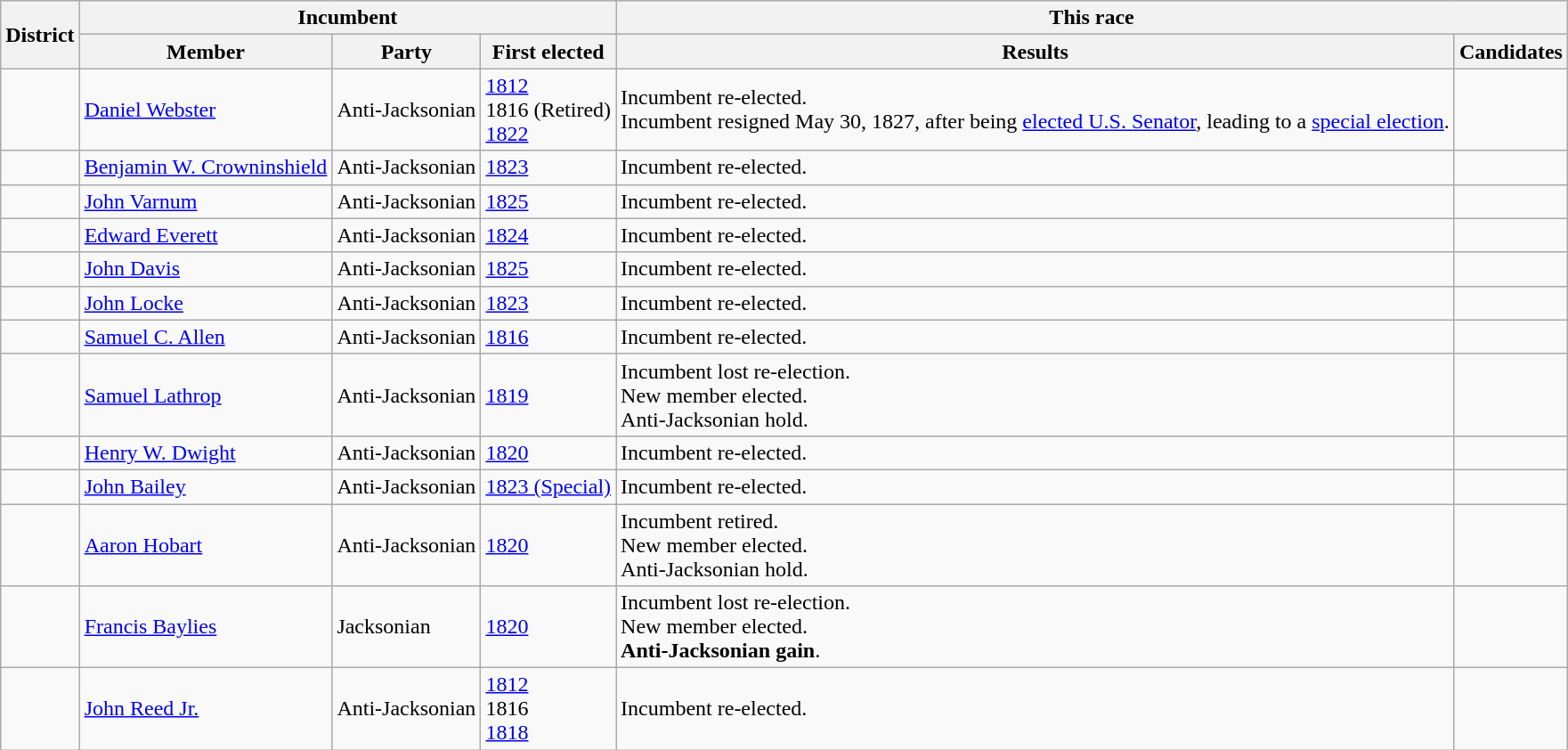<table class=wikitable>
<tr>
<th rowspan=2>District</th>
<th colspan=3>Incumbent</th>
<th colspan=2>This race</th>
</tr>
<tr>
<th>Member</th>
<th>Party</th>
<th>First elected</th>
<th>Results</th>
<th>Candidates</th>
</tr>
<tr>
<td><br></td>
<td><a href='#'>Daniel Webster</a></td>
<td>Anti-Jacksonian</td>
<td><a href='#'>1812</a><br>1816 (Retired)<br><a href='#'>1822</a></td>
<td>Incumbent re-elected.<br>Incumbent resigned May 30, 1827, after being <a href='#'>elected U.S. Senator</a>, leading to a <a href='#'>special election</a>.</td>
<td nowrap></td>
</tr>
<tr>
<td><br></td>
<td><a href='#'>Benjamin W. Crowninshield</a></td>
<td>Anti-Jacksonian</td>
<td><a href='#'>1823</a></td>
<td>Incumbent re-elected.</td>
<td nowrap></td>
</tr>
<tr>
<td><br></td>
<td><a href='#'>John Varnum</a></td>
<td>Anti-Jacksonian</td>
<td><a href='#'>1825</a></td>
<td>Incumbent re-elected.</td>
<td nowrap></td>
</tr>
<tr>
<td><br></td>
<td><a href='#'>Edward Everett</a></td>
<td>Anti-Jacksonian</td>
<td><a href='#'>1824</a></td>
<td>Incumbent re-elected.</td>
<td nowrap></td>
</tr>
<tr>
<td><br></td>
<td><a href='#'>John Davis</a></td>
<td>Anti-Jacksonian</td>
<td><a href='#'>1825</a></td>
<td>Incumbent re-elected.</td>
<td nowrap></td>
</tr>
<tr>
<td><br></td>
<td><a href='#'>John Locke</a></td>
<td>Anti-Jacksonian</td>
<td><a href='#'>1823</a></td>
<td>Incumbent re-elected.</td>
<td nowrap></td>
</tr>
<tr>
<td><br></td>
<td><a href='#'>Samuel C. Allen</a></td>
<td>Anti-Jacksonian</td>
<td><a href='#'>1816</a></td>
<td>Incumbent re-elected.</td>
<td nowrap></td>
</tr>
<tr>
<td><br></td>
<td><a href='#'>Samuel Lathrop</a></td>
<td>Anti-Jacksonian</td>
<td><a href='#'>1819</a></td>
<td>Incumbent lost re-election.<br>New member elected.<br> Anti-Jacksonian hold.</td>
<td nowrap><strong></strong> <br><strong></strong> <br><strong></strong> </td>
</tr>
<tr>
<td><br></td>
<td><a href='#'>Henry W. Dwight</a></td>
<td>Anti-Jacksonian</td>
<td><a href='#'>1820</a></td>
<td>Incumbent re-elected.</td>
<td nowrap><strong></strong> <br><strong></strong> </td>
</tr>
<tr>
<td><br></td>
<td><a href='#'>John Bailey</a></td>
<td>Anti-Jacksonian</td>
<td><a href='#'>1823 (Special)</a></td>
<td>Incumbent re-elected.</td>
<td nowrap></td>
</tr>
<tr>
<td><br></td>
<td><a href='#'>Aaron Hobart</a></td>
<td>Anti-Jacksonian</td>
<td><a href='#'>1820</a></td>
<td>Incumbent retired.<br>New member elected.<br> Anti-Jacksonian hold.</td>
<td nowrap></td>
</tr>
<tr>
<td><br></td>
<td><a href='#'>Francis Baylies</a></td>
<td>Jacksonian</td>
<td><a href='#'>1820</a></td>
<td>Incumbent lost re-election.<br>New member elected.<br><strong>Anti-Jacksonian gain</strong>.</td>
<td nowrap><strong></strong> <br><strong></strong> <br><strong></strong> </td>
</tr>
<tr>
<td><br></td>
<td><a href='#'>John Reed Jr.</a></td>
<td>Anti-Jacksonian</td>
<td><a href='#'>1812</a><br>1816 <br><a href='#'>1818</a></td>
<td>Incumbent re-elected.</td>
<td nowrap></td>
</tr>
</table>
